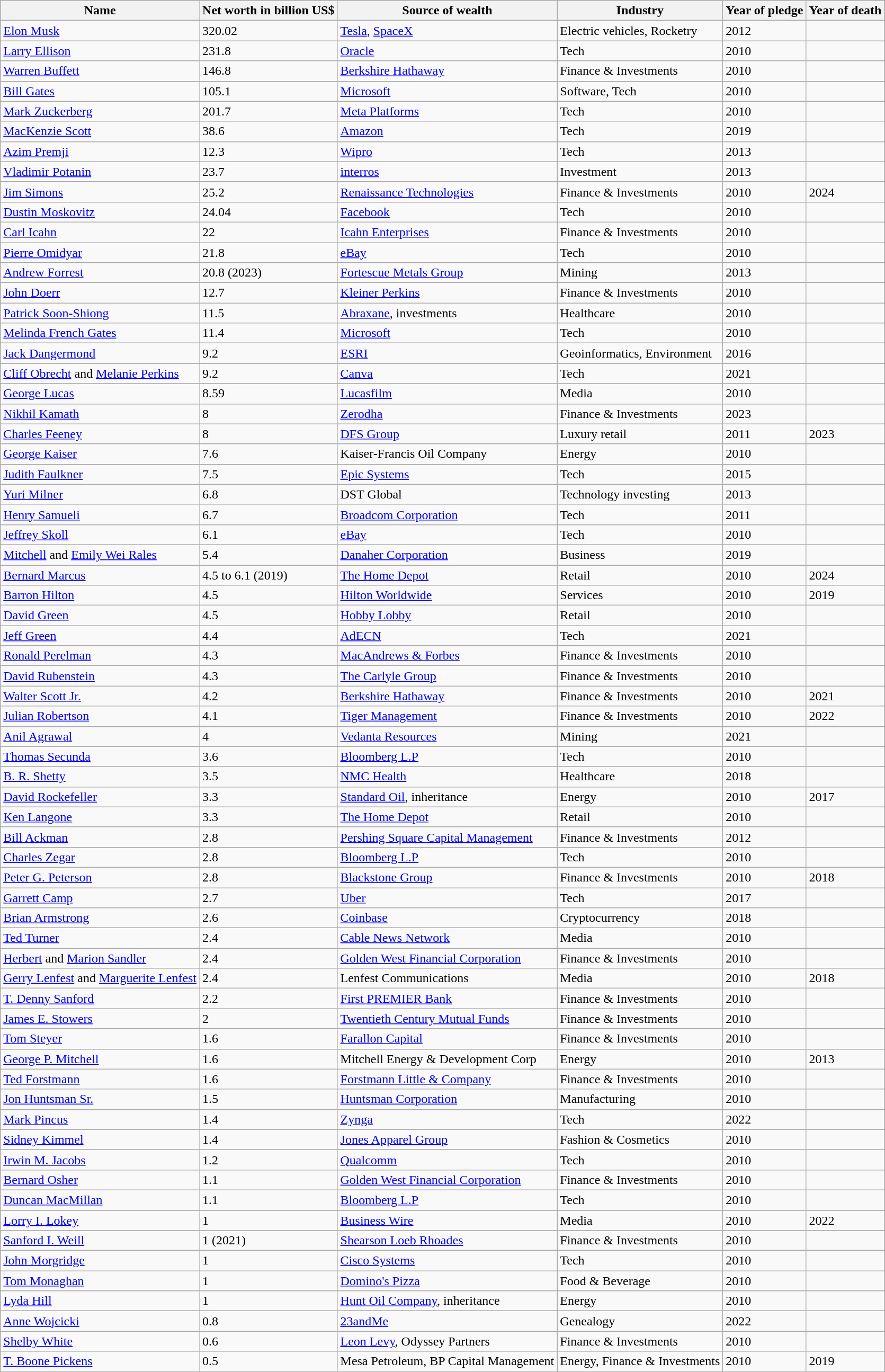<table class="wikitable sortable">
<tr>
<th>Name</th>
<th>Net worth in billion US$</th>
<th>Source of wealth</th>
<th>Industry</th>
<th>Year of pledge</th>
<th>Year of death</th>
</tr>
<tr>
<td><a href='#'>Elon Musk</a></td>
<td>320.02</td>
<td><a href='#'>Tesla</a>, <a href='#'>SpaceX</a></td>
<td>Electric vehicles, Rocketry</td>
<td>2012</td>
<td></td>
</tr>
<tr>
<td><a href='#'>Larry Ellison</a></td>
<td>231.8</td>
<td><a href='#'>Oracle</a></td>
<td>Tech</td>
<td>2010</td>
<td></td>
</tr>
<tr>
<td><a href='#'>Warren Buffett</a></td>
<td>146.8</td>
<td><a href='#'>Berkshire Hathaway</a></td>
<td>Finance & Investments</td>
<td>2010</td>
<td></td>
</tr>
<tr>
<td><a href='#'>Bill Gates</a></td>
<td>105.1</td>
<td><a href='#'>Microsoft</a></td>
<td>Software, Tech</td>
<td>2010</td>
<td></td>
</tr>
<tr>
<td><a href='#'>Mark Zuckerberg</a></td>
<td>201.7</td>
<td><a href='#'>Meta Platforms</a></td>
<td>Tech</td>
<td>2010</td>
<td></td>
</tr>
<tr>
<td><a href='#'>MacKenzie Scott</a></td>
<td>38.6</td>
<td><a href='#'>Amazon</a></td>
<td>Tech</td>
<td>2019</td>
<td></td>
</tr>
<tr>
<td><a href='#'>Azim Premji</a></td>
<td>12.3</td>
<td><a href='#'>Wipro</a></td>
<td>Tech</td>
<td>2013</td>
<td></td>
</tr>
<tr>
<td><a href='#'>Vladimir Potanin</a></td>
<td>23.7</td>
<td><a href='#'>interros</a></td>
<td>Investment</td>
<td>2013</td>
<td></td>
</tr>
<tr>
<td><a href='#'>Jim Simons</a></td>
<td>25.2</td>
<td><a href='#'>Renaissance Technologies</a></td>
<td>Finance & Investments</td>
<td>2010</td>
<td>2024</td>
</tr>
<tr>
<td><a href='#'>Dustin Moskovitz</a></td>
<td>24.04</td>
<td><a href='#'>Facebook</a></td>
<td>Tech</td>
<td>2010</td>
<td></td>
</tr>
<tr>
<td><a href='#'>Carl Icahn</a></td>
<td>22</td>
<td><a href='#'>Icahn Enterprises</a></td>
<td>Finance & Investments</td>
<td>2010</td>
<td></td>
</tr>
<tr>
<td><a href='#'>Pierre Omidyar</a></td>
<td>21.8</td>
<td><a href='#'>eBay</a></td>
<td>Tech</td>
<td>2010</td>
<td></td>
</tr>
<tr>
<td><a href='#'>Andrew Forrest</a></td>
<td>20.8 (2023)</td>
<td><a href='#'>Fortescue Metals Group</a></td>
<td>Mining</td>
<td>2013</td>
<td></td>
</tr>
<tr>
<td><a href='#'>John Doerr</a></td>
<td>12.7</td>
<td><a href='#'>Kleiner Perkins</a></td>
<td>Finance & Investments</td>
<td>2010</td>
<td></td>
</tr>
<tr>
<td><a href='#'>Patrick Soon-Shiong</a></td>
<td>11.5</td>
<td><a href='#'>Abraxane</a>, investments</td>
<td>Healthcare</td>
<td>2010</td>
<td></td>
</tr>
<tr>
<td><a href='#'>Melinda French Gates</a></td>
<td>11.4</td>
<td><a href='#'>Microsoft</a></td>
<td>Tech</td>
<td>2010</td>
<td></td>
</tr>
<tr>
<td><a href='#'>Jack Dangermond</a></td>
<td>9.2</td>
<td><a href='#'>ESRI</a></td>
<td>Geoinformatics, Environment</td>
<td>2016</td>
<td></td>
</tr>
<tr>
<td><a href='#'>Cliff Obrecht</a> and <a href='#'>Melanie Perkins</a></td>
<td>9.2</td>
<td><a href='#'>Canva</a></td>
<td>Tech</td>
<td>2021</td>
<td></td>
</tr>
<tr>
<td><a href='#'>George Lucas</a></td>
<td>8.59</td>
<td><a href='#'>Lucasfilm</a></td>
<td>Media</td>
<td>2010</td>
<td></td>
</tr>
<tr>
<td><a href='#'>Nikhil Kamath</a></td>
<td>8</td>
<td><a href='#'>Zerodha</a></td>
<td>Finance & Investments</td>
<td>2023</td>
<td></td>
</tr>
<tr>
<td><a href='#'>Charles Feeney</a></td>
<td>8</td>
<td><a href='#'>DFS Group</a></td>
<td>Luxury retail</td>
<td>2011</td>
<td>2023</td>
</tr>
<tr>
<td><a href='#'>George Kaiser</a></td>
<td>7.6</td>
<td>Kaiser-Francis Oil Company</td>
<td>Energy</td>
<td>2010</td>
<td></td>
</tr>
<tr>
<td><a href='#'>Judith Faulkner</a></td>
<td>7.5</td>
<td><a href='#'>Epic Systems</a></td>
<td>Tech</td>
<td>2015</td>
<td></td>
</tr>
<tr>
<td><a href='#'>Yuri Milner</a></td>
<td>6.8</td>
<td>DST Global</td>
<td>Technology investing</td>
<td>2013</td>
<td></td>
</tr>
<tr>
<td><a href='#'>Henry Samueli</a></td>
<td>6.7</td>
<td><a href='#'>Broadcom Corporation</a></td>
<td>Tech</td>
<td>2011</td>
<td></td>
</tr>
<tr>
<td><a href='#'>Jeffrey Skoll</a></td>
<td>6.1</td>
<td><a href='#'>eBay</a></td>
<td>Tech</td>
<td>2010</td>
<td></td>
</tr>
<tr>
<td><a href='#'>Mitchell</a> and <a href='#'>Emily Wei Rales</a></td>
<td>5.4</td>
<td><a href='#'>Danaher Corporation</a></td>
<td>Business</td>
<td>2019</td>
<td></td>
</tr>
<tr>
<td><a href='#'>Bernard Marcus</a></td>
<td>4.5 to 6.1 (2019)</td>
<td><a href='#'>The Home Depot</a></td>
<td>Retail</td>
<td>2010</td>
<td>2024</td>
</tr>
<tr>
<td><a href='#'>Barron Hilton</a></td>
<td>4.5</td>
<td><a href='#'>Hilton Worldwide</a></td>
<td>Services</td>
<td>2010</td>
<td>2019</td>
</tr>
<tr>
<td><a href='#'>David Green</a></td>
<td>4.5</td>
<td><a href='#'>Hobby Lobby</a></td>
<td>Retail</td>
<td>2010</td>
<td></td>
</tr>
<tr>
<td><a href='#'>Jeff Green</a></td>
<td>4.4</td>
<td><a href='#'>AdECN</a></td>
<td>Tech</td>
<td>2021</td>
<td></td>
</tr>
<tr>
<td><a href='#'>Ronald Perelman</a></td>
<td>4.3</td>
<td><a href='#'>MacAndrews & Forbes</a></td>
<td>Finance & Investments</td>
<td>2010</td>
<td></td>
</tr>
<tr>
<td><a href='#'>David Rubenstein</a></td>
<td>4.3</td>
<td><a href='#'>The Carlyle Group</a></td>
<td>Finance & Investments</td>
<td>2010</td>
<td></td>
</tr>
<tr>
<td><a href='#'>Walter Scott Jr.</a></td>
<td>4.2</td>
<td><a href='#'>Berkshire Hathaway</a></td>
<td>Finance & Investments</td>
<td>2010</td>
<td>2021</td>
</tr>
<tr>
<td><a href='#'>Julian Robertson</a></td>
<td>4.1</td>
<td><a href='#'>Tiger Management</a></td>
<td>Finance & Investments</td>
<td>2010</td>
<td>2022</td>
</tr>
<tr>
<td><a href='#'>Anil Agrawal</a></td>
<td>4</td>
<td><a href='#'>Vedanta Resources</a></td>
<td>Mining</td>
<td>2021</td>
<td></td>
</tr>
<tr>
<td><a href='#'>Thomas Secunda</a></td>
<td>3.6</td>
<td><a href='#'>Bloomberg L.P</a></td>
<td>Tech</td>
<td>2010</td>
<td></td>
</tr>
<tr>
<td><a href='#'>B. R. Shetty</a></td>
<td>3.5</td>
<td><a href='#'>NMC Health</a></td>
<td>Healthcare</td>
<td>2018</td>
<td></td>
</tr>
<tr>
<td><a href='#'>David Rockefeller</a></td>
<td>3.3</td>
<td><a href='#'>Standard Oil</a>, inheritance</td>
<td>Energy</td>
<td>2010</td>
<td>2017</td>
</tr>
<tr>
<td><a href='#'>Ken Langone</a></td>
<td>3.3</td>
<td><a href='#'>The Home Depot</a></td>
<td>Retail</td>
<td>2010</td>
<td></td>
</tr>
<tr>
<td><a href='#'>Bill Ackman</a></td>
<td>2.8</td>
<td><a href='#'>Pershing Square Capital Management</a></td>
<td>Finance & Investments</td>
<td>2012</td>
<td></td>
</tr>
<tr>
<td><a href='#'>Charles Zegar</a></td>
<td>2.8</td>
<td><a href='#'>Bloomberg L.P</a></td>
<td>Tech</td>
<td>2010</td>
<td></td>
</tr>
<tr>
<td><a href='#'>Peter G. Peterson</a></td>
<td>2.8</td>
<td><a href='#'>Blackstone Group</a></td>
<td>Finance & Investments</td>
<td>2010</td>
<td>2018</td>
</tr>
<tr>
<td><a href='#'>Garrett Camp</a></td>
<td>2.7</td>
<td><a href='#'>Uber</a></td>
<td>Tech</td>
<td>2017</td>
<td></td>
</tr>
<tr>
<td><a href='#'>Brian Armstrong</a></td>
<td>2.6</td>
<td><a href='#'>Coinbase</a></td>
<td>Cryptocurrency</td>
<td>2018</td>
<td></td>
</tr>
<tr>
<td><a href='#'>Ted Turner</a></td>
<td>2.4</td>
<td><a href='#'>Cable News Network</a></td>
<td>Media</td>
<td>2010</td>
<td></td>
</tr>
<tr>
<td><a href='#'>Herbert</a> and <a href='#'>Marion Sandler</a></td>
<td>2.4</td>
<td><a href='#'>Golden West Financial Corporation</a></td>
<td>Finance & Investments</td>
<td>2010</td>
<td></td>
</tr>
<tr>
<td><a href='#'>Gerry Lenfest</a> and <a href='#'>Marguerite Lenfest</a></td>
<td>2.4</td>
<td>Lenfest Communications</td>
<td>Media</td>
<td>2010</td>
<td>2018</td>
</tr>
<tr>
<td><a href='#'>T. Denny Sanford</a></td>
<td>2.2</td>
<td><a href='#'>First PREMIER Bank</a></td>
<td>Finance & Investments</td>
<td>2010</td>
<td></td>
</tr>
<tr>
<td><a href='#'>James E. Stowers</a></td>
<td>2</td>
<td><a href='#'>Twentieth Century Mutual Funds</a></td>
<td>Finance & Investments</td>
<td>2010</td>
<td></td>
</tr>
<tr>
<td><a href='#'>Tom Steyer</a></td>
<td>1.6</td>
<td><a href='#'>Farallon Capital</a></td>
<td>Finance & Investments</td>
<td>2010</td>
<td></td>
</tr>
<tr>
<td><a href='#'>George P. Mitchell</a></td>
<td>1.6</td>
<td>Mitchell Energy & Development Corp</td>
<td>Energy</td>
<td>2010</td>
<td>2013</td>
</tr>
<tr>
<td><a href='#'>Ted Forstmann</a></td>
<td>1.6</td>
<td><a href='#'>Forstmann Little & Company</a></td>
<td>Finance & Investments</td>
<td>2010</td>
<td></td>
</tr>
<tr>
<td><a href='#'>Jon Huntsman Sr.</a></td>
<td>1.5</td>
<td><a href='#'>Huntsman Corporation</a></td>
<td>Manufacturing</td>
<td>2010</td>
<td></td>
</tr>
<tr>
<td><a href='#'>Mark Pincus</a></td>
<td>1.4</td>
<td><a href='#'>Zynga</a></td>
<td>Tech</td>
<td>2022</td>
<td></td>
</tr>
<tr>
<td><a href='#'>Sidney Kimmel</a></td>
<td>1.4</td>
<td><a href='#'>Jones Apparel Group</a></td>
<td>Fashion & Cosmetics</td>
<td>2010</td>
<td></td>
</tr>
<tr>
<td><a href='#'>Irwin M. Jacobs</a></td>
<td>1.2</td>
<td><a href='#'>Qualcomm</a></td>
<td>Tech</td>
<td>2010</td>
<td></td>
</tr>
<tr>
<td><a href='#'>Bernard Osher</a></td>
<td>1.1</td>
<td><a href='#'>Golden West Financial Corporation</a></td>
<td>Finance & Investments</td>
<td>2010</td>
<td></td>
</tr>
<tr>
<td><a href='#'>Duncan MacMillan</a></td>
<td>1.1</td>
<td><a href='#'>Bloomberg L.P</a></td>
<td>Tech</td>
<td>2010</td>
<td></td>
</tr>
<tr>
<td><a href='#'>Lorry I. Lokey</a></td>
<td>1</td>
<td><a href='#'>Business Wire</a></td>
<td>Media</td>
<td>2010</td>
<td>2022</td>
</tr>
<tr>
<td><a href='#'>Sanford I. Weill</a></td>
<td>1 (2021)</td>
<td><a href='#'>Shearson Loeb Rhoades</a></td>
<td>Finance & Investments</td>
<td>2010</td>
<td></td>
</tr>
<tr>
<td><a href='#'>John Morgridge</a></td>
<td>1</td>
<td><a href='#'>Cisco Systems</a></td>
<td>Tech</td>
<td>2010</td>
<td></td>
</tr>
<tr>
<td><a href='#'>Tom Monaghan</a></td>
<td>1</td>
<td><a href='#'>Domino's Pizza</a></td>
<td>Food & Beverage</td>
<td>2010</td>
<td></td>
</tr>
<tr>
<td><a href='#'>Lyda Hill</a></td>
<td>1</td>
<td><a href='#'>Hunt Oil Company</a>, inheritance</td>
<td>Energy</td>
<td>2010</td>
<td></td>
</tr>
<tr>
<td><a href='#'>Anne Wojcicki</a></td>
<td>0.8</td>
<td><a href='#'>23andMe</a></td>
<td>Genealogy</td>
<td>2022</td>
<td></td>
</tr>
<tr>
<td><a href='#'>Shelby White</a></td>
<td>0.6</td>
<td><a href='#'>Leon Levy</a>, Odyssey Partners</td>
<td>Finance & Investments</td>
<td>2010</td>
<td></td>
</tr>
<tr>
<td><a href='#'>T. Boone Pickens</a></td>
<td>0.5</td>
<td>Mesa Petroleum, BP Capital Management</td>
<td>Energy, Finance & Investments</td>
<td>2010</td>
<td>2019</td>
</tr>
</table>
